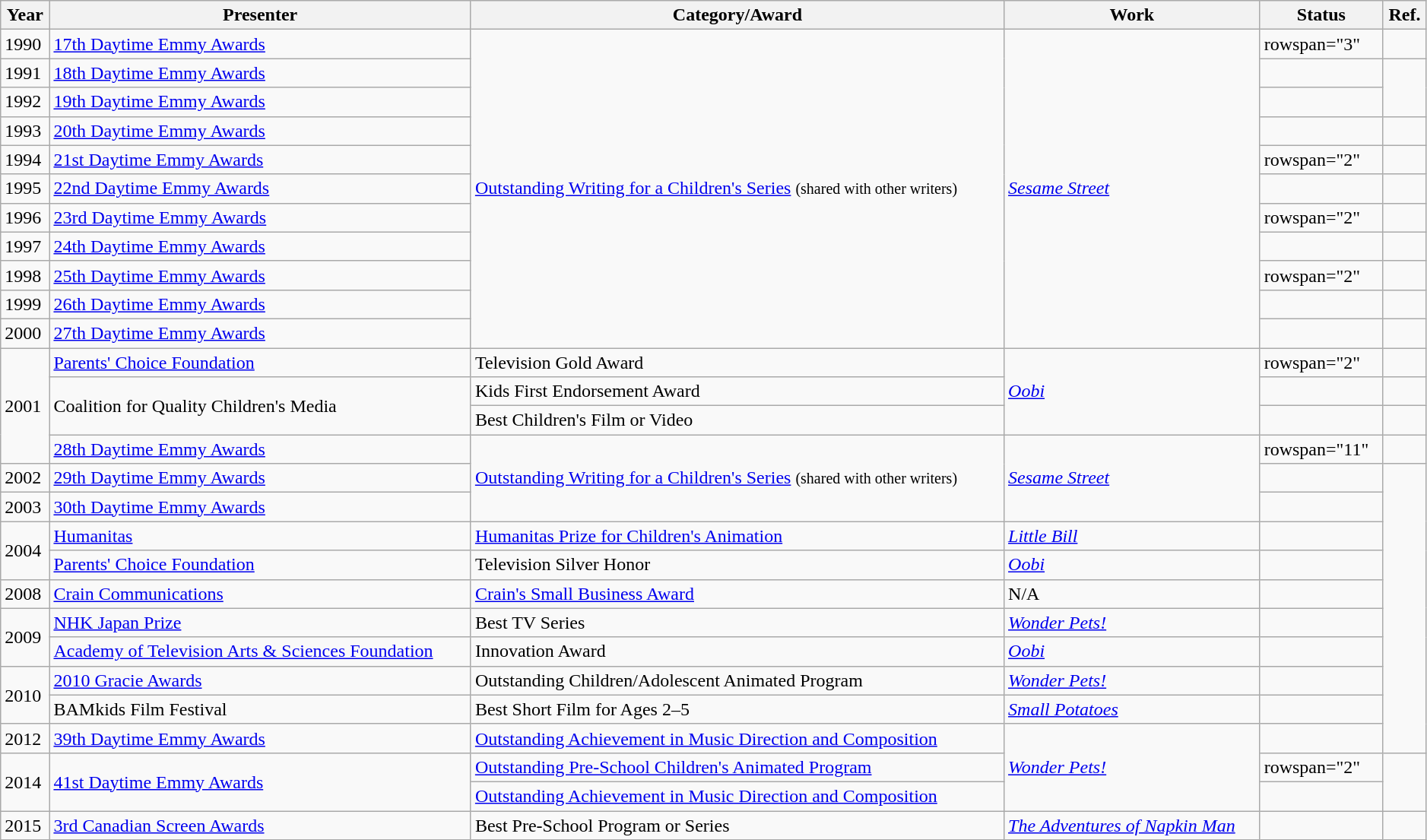<table class="wikitable"  style="width:99%">
<tr>
<th>Year</th>
<th>Presenter</th>
<th>Category/Award</th>
<th>Work</th>
<th>Status</th>
<th>Ref.</th>
</tr>
<tr>
<td>1990</td>
<td><a href='#'>17th Daytime Emmy Awards</a></td>
<td rowspan="11"><a href='#'>Outstanding Writing for a Children's Series</a> <small>(shared with other writers)</small></td>
<td rowspan="11"><em><a href='#'>Sesame Street</a></em></td>
<td>rowspan="3" </td>
<td></td>
</tr>
<tr>
<td>1991</td>
<td><a href='#'>18th Daytime Emmy Awards</a></td>
<td></td>
</tr>
<tr>
<td>1992</td>
<td><a href='#'>19th Daytime Emmy Awards</a></td>
<td></td>
</tr>
<tr>
<td>1993</td>
<td><a href='#'>20th Daytime Emmy Awards</a></td>
<td></td>
<td></td>
</tr>
<tr>
<td>1994</td>
<td><a href='#'>21st Daytime Emmy Awards</a></td>
<td>rowspan="2" </td>
<td></td>
</tr>
<tr>
<td>1995</td>
<td><a href='#'>22nd Daytime Emmy Awards</a></td>
<td></td>
</tr>
<tr>
<td>1996</td>
<td><a href='#'>23rd Daytime Emmy Awards</a></td>
<td>rowspan="2" </td>
<td></td>
</tr>
<tr>
<td>1997</td>
<td><a href='#'>24th Daytime Emmy Awards</a></td>
<td></td>
</tr>
<tr>
<td>1998</td>
<td><a href='#'>25th Daytime Emmy Awards</a></td>
<td>rowspan="2" </td>
<td></td>
</tr>
<tr>
<td>1999</td>
<td><a href='#'>26th Daytime Emmy Awards</a></td>
<td></td>
</tr>
<tr>
<td>2000</td>
<td><a href='#'>27th Daytime Emmy Awards</a></td>
<td></td>
<td></td>
</tr>
<tr>
<td rowspan="4">2001</td>
<td><a href='#'>Parents' Choice Foundation</a></td>
<td>Television Gold Award</td>
<td rowspan="3"><em><a href='#'>Oobi</a></em></td>
<td>rowspan="2" </td>
<td></td>
</tr>
<tr>
<td rowspan="2">Coalition for Quality Children's Media</td>
<td>Kids First Endorsement Award</td>
<td></td>
</tr>
<tr>
<td>Best Children's Film or Video</td>
<td></td>
<td></td>
</tr>
<tr>
<td><a href='#'>28th Daytime Emmy Awards</a></td>
<td rowspan="3"><a href='#'>Outstanding Writing for a Children's Series</a> <small>(shared with other writers)</small></td>
<td rowspan="3"><em><a href='#'>Sesame Street</a></em></td>
<td>rowspan="11" </td>
<td></td>
</tr>
<tr>
<td>2002</td>
<td><a href='#'>29th Daytime Emmy Awards</a></td>
<td></td>
</tr>
<tr>
<td>2003</td>
<td><a href='#'>30th Daytime Emmy Awards</a></td>
<td></td>
</tr>
<tr>
<td rowspan="2">2004</td>
<td><a href='#'>Humanitas</a></td>
<td><a href='#'>Humanitas Prize for Children's Animation</a></td>
<td><em><a href='#'>Little Bill</a></em></td>
<td></td>
</tr>
<tr>
<td><a href='#'>Parents' Choice Foundation</a></td>
<td>Television Silver Honor</td>
<td><em><a href='#'>Oobi</a></em></td>
<td></td>
</tr>
<tr>
<td>2008</td>
<td><a href='#'>Crain Communications</a></td>
<td><a href='#'>Crain's Small Business Award</a></td>
<td>N/A</td>
<td></td>
</tr>
<tr>
<td rowspan="2">2009</td>
<td><a href='#'>NHK Japan Prize</a></td>
<td>Best TV Series</td>
<td><em><a href='#'>Wonder Pets!</a></em></td>
<td></td>
</tr>
<tr>
<td><a href='#'>Academy of Television Arts & Sciences Foundation</a></td>
<td>Innovation Award</td>
<td><em><a href='#'>Oobi</a></em></td>
<td></td>
</tr>
<tr>
<td rowspan="2">2010</td>
<td><a href='#'>2010 Gracie Awards</a></td>
<td>Outstanding Children/Adolescent Animated Program</td>
<td><em><a href='#'>Wonder Pets!</a></em></td>
<td></td>
</tr>
<tr>
<td>BAMkids Film Festival</td>
<td>Best Short Film for Ages 2–5</td>
<td><em><a href='#'>Small Potatoes</a></em></td>
<td></td>
</tr>
<tr>
<td>2012</td>
<td><a href='#'>39th Daytime Emmy Awards</a></td>
<td><a href='#'>Outstanding Achievement in Music Direction and Composition</a></td>
<td rowspan="3"><em><a href='#'>Wonder Pets!</a></em></td>
<td></td>
</tr>
<tr>
<td rowspan="2">2014</td>
<td rowspan="2"><a href='#'>41st Daytime Emmy Awards</a></td>
<td><a href='#'>Outstanding Pre-School Children's Animated Program</a></td>
<td>rowspan="2" </td>
<td rowspan="2"></td>
</tr>
<tr>
<td><a href='#'>Outstanding Achievement in Music Direction and Composition</a></td>
</tr>
<tr>
<td>2015</td>
<td><a href='#'>3rd Canadian Screen Awards</a></td>
<td>Best Pre-School Program or Series</td>
<td><em><a href='#'>The Adventures of Napkin Man</a></em></td>
<td></td>
<td></td>
</tr>
</table>
